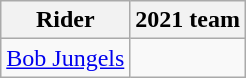<table class="wikitable">
<tr>
<th>Rider</th>
<th>2021 team</th>
</tr>
<tr>
<td><a href='#'>Bob Jungels</a></td>
<td></td>
</tr>
</table>
